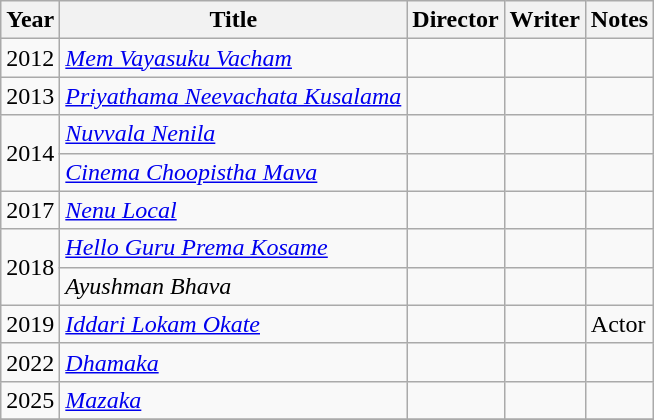<table class="wikitable sortable">
<tr>
<th>Year</th>
<th>Title</th>
<th>Director</th>
<th>Writer</th>
<th>Notes</th>
</tr>
<tr>
<td>2012</td>
<td><em><a href='#'>Mem Vayasuku Vacham</a></em></td>
<td></td>
<td></td>
<td></td>
</tr>
<tr>
<td>2013</td>
<td><em><a href='#'>Priyathama Neevachata Kusalama</a></em></td>
<td></td>
<td></td>
<td></td>
</tr>
<tr>
<td rowspan="2">2014</td>
<td><em><a href='#'>Nuvvala Nenila</a></em></td>
<td></td>
<td></td>
<td></td>
</tr>
<tr>
<td><em><a href='#'>Cinema Choopistha Mava</a></em></td>
<td></td>
<td></td>
<td></td>
</tr>
<tr>
<td>2017</td>
<td><em><a href='#'>Nenu Local</a></em></td>
<td></td>
<td></td>
<td></td>
</tr>
<tr>
<td rowspan="2">2018</td>
<td><em><a href='#'>Hello Guru Prema Kosame</a></em></td>
<td></td>
<td></td>
<td></td>
</tr>
<tr>
<td><em>Ayushman Bhava</em></td>
<td></td>
<td></td>
<td></td>
</tr>
<tr>
<td>2019</td>
<td><em><a href='#'>Iddari Lokam Okate</a></em></td>
<td></td>
<td></td>
<td>Actor</td>
</tr>
<tr>
<td>2022</td>
<td><em><a href='#'>Dhamaka</a></em></td>
<td></td>
<td></td>
<td></td>
</tr>
<tr>
<td>2025</td>
<td><em><a href='#'>Mazaka</a></em></td>
<td></td>
<td></td>
<td></td>
</tr>
<tr>
</tr>
</table>
